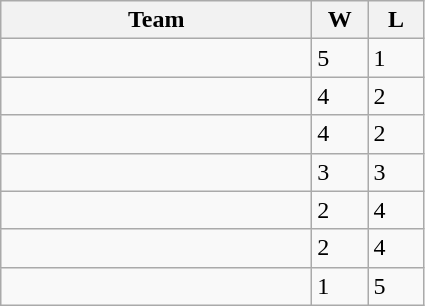<table class="wikitable">
<tr>
<th width="200px">Team</th>
<th width="30px">W</th>
<th width="30px">L</th>
</tr>
<tr>
<td></td>
<td>5</td>
<td>1</td>
</tr>
<tr>
<td></td>
<td>4</td>
<td>2</td>
</tr>
<tr>
<td></td>
<td>4</td>
<td>2</td>
</tr>
<tr>
<td></td>
<td>3</td>
<td>3</td>
</tr>
<tr>
<td></td>
<td>2</td>
<td>4</td>
</tr>
<tr>
<td></td>
<td>2</td>
<td>4</td>
</tr>
<tr>
<td></td>
<td>1</td>
<td>5</td>
</tr>
</table>
